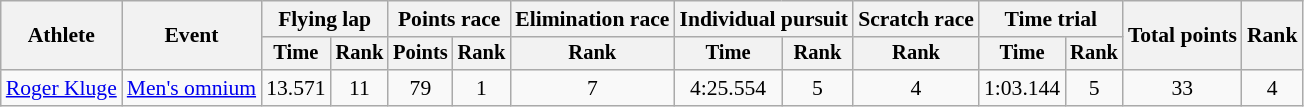<table class="wikitable" style="font-size:90%">
<tr>
<th rowspan=2>Athlete</th>
<th rowspan=2>Event</th>
<th colspan=2>Flying lap</th>
<th colspan=2>Points race</th>
<th>Elimination race</th>
<th colspan=2>Individual pursuit</th>
<th>Scratch race</th>
<th colspan=2>Time trial</th>
<th rowspan=2>Total points</th>
<th rowspan=2>Rank</th>
</tr>
<tr style="font-size:95%">
<th>Time</th>
<th>Rank</th>
<th>Points</th>
<th>Rank</th>
<th>Rank</th>
<th>Time</th>
<th>Rank</th>
<th>Rank</th>
<th>Time</th>
<th>Rank</th>
</tr>
<tr align=center>
<td align=left><a href='#'>Roger Kluge</a></td>
<td align=left><a href='#'>Men's omnium</a></td>
<td>13.571</td>
<td>11</td>
<td>79</td>
<td>1</td>
<td>7</td>
<td>4:25.554</td>
<td>5</td>
<td>4</td>
<td>1:03.144</td>
<td>5</td>
<td>33</td>
<td>4</td>
</tr>
</table>
